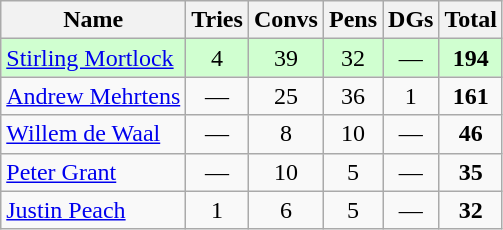<table class="wikitable" style="text-align:center">
<tr>
<th>Name</th>
<th>Tries</th>
<th>Convs</th>
<th>Pens</th>
<th>DGs</th>
<th>Total</th>
</tr>
<tr bgcolor="#d0ffd0">
<td align="left"><a href='#'>Stirling Mortlock</a></td>
<td>4</td>
<td>39</td>
<td>32</td>
<td>—</td>
<td><strong>194</strong></td>
</tr>
<tr>
<td align="left"><a href='#'>Andrew Mehrtens</a></td>
<td>—</td>
<td>25</td>
<td>36</td>
<td>1</td>
<td><strong>161</strong></td>
</tr>
<tr>
<td align="left"><a href='#'>Willem de Waal</a></td>
<td>—</td>
<td>8</td>
<td>10</td>
<td>—</td>
<td><strong>46</strong></td>
</tr>
<tr>
<td align="left"><a href='#'>Peter Grant</a></td>
<td>—</td>
<td>10</td>
<td>5</td>
<td>—</td>
<td><strong>35</strong></td>
</tr>
<tr>
<td align="left"><a href='#'>Justin Peach</a></td>
<td>1</td>
<td>6</td>
<td>5</td>
<td>—</td>
<td><strong>32</strong></td>
</tr>
</table>
